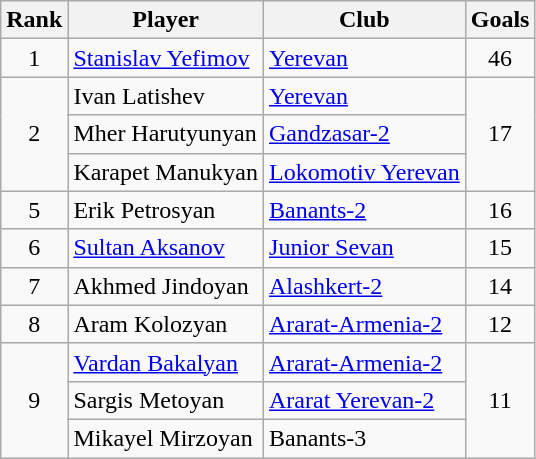<table class="wikitable" style="text-align:center">
<tr>
<th>Rank</th>
<th>Player</th>
<th>Club</th>
<th>Goals</th>
</tr>
<tr>
<td rowspan=1>1</td>
<td align="left"> <a href='#'>Stanislav Yefimov</a></td>
<td align="left"><a href='#'>Yerevan</a></td>
<td rowspan=1>46</td>
</tr>
<tr>
<td rowspan=3>2</td>
<td align="left"> Ivan Latishev</td>
<td align="left"><a href='#'>Yerevan</a></td>
<td rowspan=3>17</td>
</tr>
<tr>
<td align="left"> Mher Harutyunyan</td>
<td align="left"><a href='#'>Gandzasar-2</a></td>
</tr>
<tr>
<td align="left"> Karapet Manukyan</td>
<td align="left"><a href='#'>Lokomotiv Yerevan</a></td>
</tr>
<tr>
<td rowspan=1>5</td>
<td align="left"> Erik Petrosyan</td>
<td align="left"><a href='#'>Banants-2</a></td>
<td rowspan=1>16</td>
</tr>
<tr>
<td rowspan=1>6</td>
<td align="left"> <a href='#'>Sultan Aksanov</a></td>
<td align="left"><a href='#'>Junior Sevan</a></td>
<td rowspan=1>15</td>
</tr>
<tr>
<td rowspan=1>7</td>
<td align="left"> Akhmed Jindoyan</td>
<td align="left"><a href='#'>Alashkert-2</a></td>
<td rowspan=1>14</td>
</tr>
<tr>
<td rowspan=1>8</td>
<td align="left"> Aram Kolozyan</td>
<td align="left"><a href='#'>Ararat-Armenia-2</a></td>
<td rowspan=1>12</td>
</tr>
<tr>
<td rowspan=3>9</td>
<td align="left"> <a href='#'>Vardan Bakalyan</a></td>
<td align="left"><a href='#'>Ararat-Armenia-2</a></td>
<td rowspan=3>11</td>
</tr>
<tr>
<td align="left"> Sargis Metoyan</td>
<td align="left"><a href='#'>Ararat Yerevan-2</a></td>
</tr>
<tr>
<td align="left"> Mikayel Mirzoyan</td>
<td align="left">Banants-3</td>
</tr>
</table>
